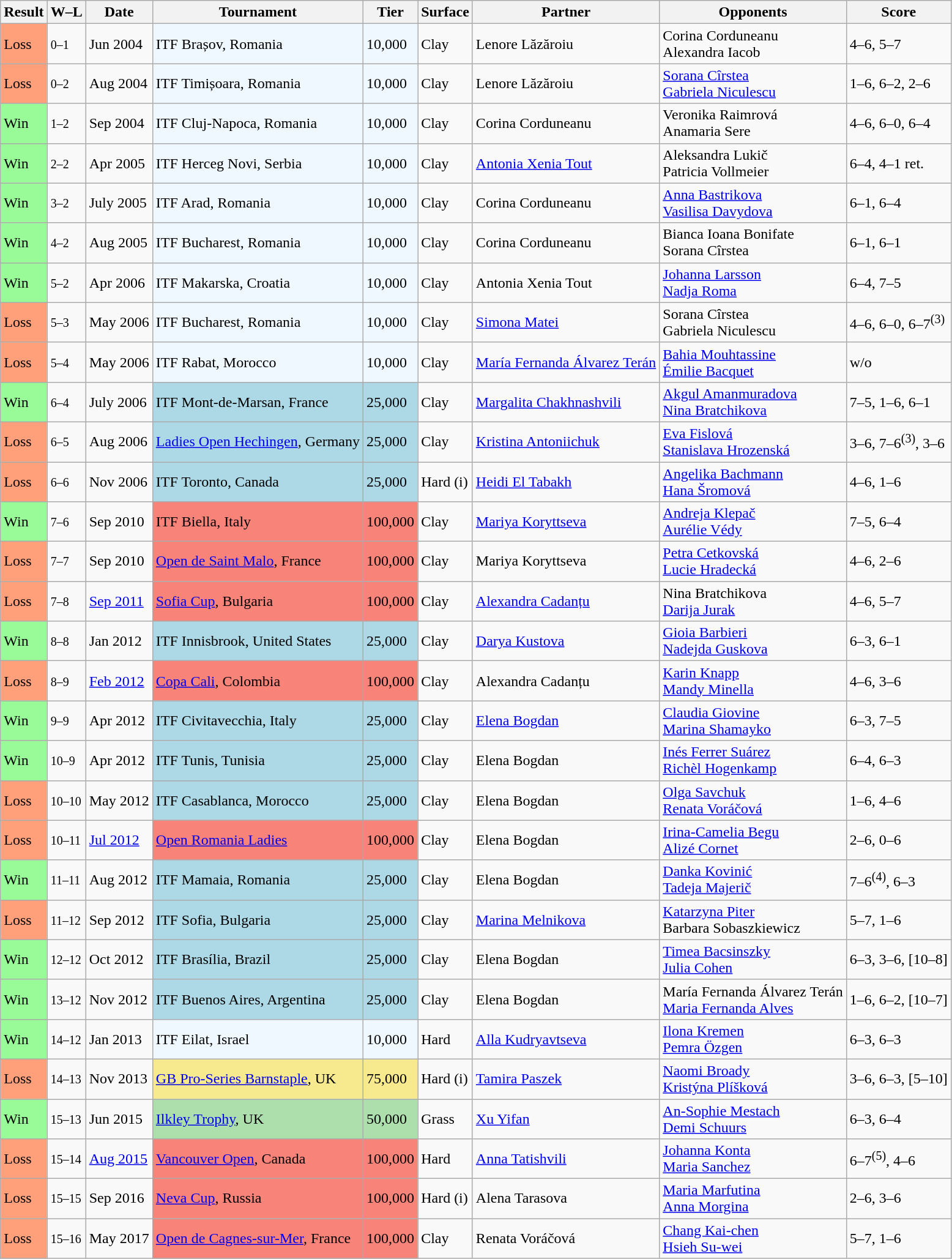<table class="sortable wikitable nowrap">
<tr>
<th>Result</th>
<th class="unsortable">W–L</th>
<th>Date</th>
<th>Tournament</th>
<th>Tier</th>
<th>Surface</th>
<th>Partner</th>
<th>Opponents</th>
<th class="unsortable">Score</th>
</tr>
<tr>
<td style="background:#ffa07a;">Loss</td>
<td><small>0–1</small></td>
<td>Jun 2004</td>
<td style="background:#f0f8ff;">ITF Brașov, Romania</td>
<td style="background:#f0f8ff;">10,000</td>
<td>Clay</td>
<td> Lenore Lăzăroiu</td>
<td> Corina Corduneanu <br>  Alexandra Iacob</td>
<td>4–6, 5–7</td>
</tr>
<tr>
<td style="background:#ffa07a;">Loss</td>
<td><small>0–2</small></td>
<td>Aug 2004</td>
<td style="background:#f0f8ff;">ITF Timișoara, Romania</td>
<td style="background:#f0f8ff;">10,000</td>
<td>Clay</td>
<td> Lenore Lăzăroiu</td>
<td> <a href='#'>Sorana Cîrstea</a> <br>  <a href='#'>Gabriela Niculescu</a></td>
<td>1–6, 6–2, 2–6</td>
</tr>
<tr>
<td style="background:#98fb98;">Win</td>
<td><small>1–2</small></td>
<td>Sep 2004</td>
<td style="background:#f0f8ff;">ITF Cluj-Napoca, Romania</td>
<td style="background:#f0f8ff;">10,000</td>
<td>Clay</td>
<td> Corina Corduneanu</td>
<td> Veronika Raimrová <br>  Anamaria Sere</td>
<td>4–6, 6–0, 6–4</td>
</tr>
<tr>
<td style="background:#98fb98;">Win</td>
<td><small>2–2</small></td>
<td>Apr 2005</td>
<td style="background:#f0f8ff;">ITF Herceg Novi, Serbia</td>
<td style="background:#f0f8ff;">10,000</td>
<td>Clay</td>
<td> <a href='#'>Antonia Xenia Tout</a></td>
<td> Aleksandra Lukič <br>  Patricia Vollmeier</td>
<td>6–4, 4–1 ret.</td>
</tr>
<tr>
<td style="background:#98fb98;">Win</td>
<td><small>3–2</small></td>
<td>July 2005</td>
<td style="background:#f0f8ff;">ITF Arad, Romania</td>
<td style="background:#f0f8ff;">10,000</td>
<td>Clay</td>
<td> Corina Corduneanu</td>
<td> <a href='#'>Anna Bastrikova</a> <br>  <a href='#'>Vasilisa Davydova</a></td>
<td>6–1, 6–4</td>
</tr>
<tr>
<td style="background:#98fb98;">Win</td>
<td><small>4–2</small></td>
<td>Aug 2005</td>
<td style="background:#f0f8ff;">ITF Bucharest, Romania</td>
<td style="background:#f0f8ff;">10,000</td>
<td>Clay</td>
<td> Corina Corduneanu</td>
<td> Bianca Ioana Bonifate <br>  Sorana Cîrstea</td>
<td>6–1, 6–1</td>
</tr>
<tr>
<td style="background:#98fb98;">Win</td>
<td><small>5–2</small></td>
<td>Apr 2006</td>
<td style="background:#f0f8ff;">ITF Makarska, Croatia</td>
<td style="background:#f0f8ff;">10,000</td>
<td>Clay</td>
<td> Antonia Xenia Tout</td>
<td> <a href='#'>Johanna Larsson</a> <br>  <a href='#'>Nadja Roma</a></td>
<td>6–4, 7–5</td>
</tr>
<tr>
<td style="background:#ffa07a;">Loss</td>
<td><small>5–3</small></td>
<td>May 2006</td>
<td style="background:#f0f8ff;">ITF Bucharest, Romania</td>
<td style="background:#f0f8ff;">10,000</td>
<td>Clay</td>
<td> <a href='#'>Simona Matei</a></td>
<td> Sorana Cîrstea <br>  Gabriela Niculescu</td>
<td>4–6, 6–0, 6–7<sup>(3)</sup></td>
</tr>
<tr>
<td style="background:#ffa07a;">Loss</td>
<td><small>5–4</small></td>
<td>May 2006</td>
<td style="background:#f0f8ff;">ITF Rabat, Morocco</td>
<td style="background:#f0f8ff;">10,000</td>
<td>Clay</td>
<td> <a href='#'>María Fernanda Álvarez Terán</a></td>
<td> <a href='#'>Bahia Mouhtassine</a> <br>  <a href='#'>Émilie Bacquet</a></td>
<td>w/o</td>
</tr>
<tr>
<td style="background:#98fb98;">Win</td>
<td><small>6–4</small></td>
<td>July 2006</td>
<td style="background:lightblue;">ITF Mont-de-Marsan, France</td>
<td style="background:lightblue;">25,000</td>
<td>Clay</td>
<td> <a href='#'>Margalita Chakhnashvili</a></td>
<td> <a href='#'>Akgul Amanmuradova</a> <br>  <a href='#'>Nina Bratchikova</a></td>
<td>7–5, 1–6, 6–1</td>
</tr>
<tr>
<td style="background:#ffa07a;">Loss</td>
<td><small>6–5</small></td>
<td>Aug 2006</td>
<td style="background:lightblue;"><a href='#'>Ladies Open Hechingen</a>, Germany</td>
<td style="background:lightblue;">25,000</td>
<td>Clay</td>
<td> <a href='#'>Kristina Antoniichuk</a></td>
<td> <a href='#'>Eva Fislová</a> <br>  <a href='#'>Stanislava Hrozenská</a></td>
<td>3–6, 7–6<sup>(3)</sup>, 3–6</td>
</tr>
<tr>
<td style="background:#ffa07a;">Loss</td>
<td><small>6–6</small></td>
<td>Nov 2006</td>
<td style="background:lightblue;">ITF Toronto, Canada</td>
<td style="background:lightblue;">25,000</td>
<td>Hard (i)</td>
<td> <a href='#'>Heidi El Tabakh</a></td>
<td> <a href='#'>Angelika Bachmann</a> <br>  <a href='#'>Hana Šromová</a></td>
<td>4–6, 1–6</td>
</tr>
<tr>
<td style="background:#98fb98;">Win</td>
<td><small>7–6</small></td>
<td>Sep 2010</td>
<td style="background:#f88379;">ITF Biella, Italy</td>
<td style="background:#f88379;">100,000</td>
<td>Clay</td>
<td> <a href='#'>Mariya Koryttseva</a></td>
<td> <a href='#'>Andreja Klepač</a> <br>  <a href='#'>Aurélie Védy</a></td>
<td>7–5, 6–4</td>
</tr>
<tr>
<td style="background:#ffa07a;">Loss</td>
<td><small>7–7</small></td>
<td>Sep 2010</td>
<td style="background:#f88379;"><a href='#'>Open de Saint Malo</a>, France</td>
<td style="background:#f88379;">100,000</td>
<td>Clay</td>
<td> Mariya Koryttseva</td>
<td> <a href='#'>Petra Cetkovská</a> <br>  <a href='#'>Lucie Hradecká</a></td>
<td>4–6, 2–6</td>
</tr>
<tr>
<td bgcolor="FFA07A">Loss</td>
<td><small>7–8</small></td>
<td><a href='#'>Sep 2011</a></td>
<td style="background:#f88379;"><a href='#'>Sofia Cup</a>, Bulgaria</td>
<td style="background:#f88379;">100,000</td>
<td>Clay</td>
<td> <a href='#'>Alexandra Cadanțu</a></td>
<td> Nina Bratchikova <br>  <a href='#'>Darija Jurak</a></td>
<td>4–6, 5–7</td>
</tr>
<tr>
<td style="background:#98fb98;">Win</td>
<td><small>8–8</small></td>
<td>Jan 2012</td>
<td style="background:lightblue;">ITF Innisbrook, United States</td>
<td style="background:lightblue;">25,000</td>
<td>Clay</td>
<td> <a href='#'>Darya Kustova</a></td>
<td> <a href='#'>Gioia Barbieri</a> <br>  <a href='#'>Nadejda Guskova</a></td>
<td>6–3, 6–1</td>
</tr>
<tr>
<td bgcolor="FFA07A">Loss</td>
<td><small>8–9</small></td>
<td><a href='#'>Feb 2012</a></td>
<td style="background:#f88379;"><a href='#'>Copa Cali</a>, Colombia</td>
<td style="background:#f88379;">100,000</td>
<td>Clay</td>
<td> Alexandra Cadanțu</td>
<td> <a href='#'>Karin Knapp</a> <br>  <a href='#'>Mandy Minella</a></td>
<td>4–6, 3–6</td>
</tr>
<tr>
<td style="background:#98fb98;">Win</td>
<td><small>9–9</small></td>
<td>Apr 2012</td>
<td style="background:lightblue;">ITF Civitavecchia, Italy</td>
<td style="background:lightblue;">25,000</td>
<td>Clay</td>
<td> <a href='#'>Elena Bogdan</a></td>
<td> <a href='#'>Claudia Giovine</a> <br>  <a href='#'>Marina Shamayko</a></td>
<td>6–3, 7–5</td>
</tr>
<tr>
<td style="background:#98fb98;">Win</td>
<td><small>10–9</small></td>
<td>Apr 2012</td>
<td style="background:lightblue;">ITF Tunis, Tunisia</td>
<td style="background:lightblue;">25,000</td>
<td>Clay</td>
<td> Elena Bogdan</td>
<td> <a href='#'>Inés Ferrer Suárez</a> <br>  <a href='#'>Richèl Hogenkamp</a></td>
<td>6–4, 6–3</td>
</tr>
<tr>
<td style="background:#ffa07a;">Loss</td>
<td><small>10–10</small></td>
<td>May 2012</td>
<td style="background:lightblue;">ITF Casablanca, Morocco</td>
<td style="background:lightblue;">25,000</td>
<td>Clay</td>
<td> Elena Bogdan</td>
<td> <a href='#'>Olga Savchuk</a> <br>  <a href='#'>Renata Voráčová</a></td>
<td>1–6, 4–6</td>
</tr>
<tr>
<td style="background:#ffa07a;">Loss</td>
<td><small>10–11</small></td>
<td><a href='#'>Jul 2012</a></td>
<td style="background:#f88379;"><a href='#'>Open Romania Ladies</a></td>
<td style="background:#f88379;">100,000</td>
<td>Clay</td>
<td> Elena Bogdan</td>
<td> <a href='#'>Irina-Camelia Begu</a> <br>  <a href='#'>Alizé Cornet</a></td>
<td>2–6, 0–6</td>
</tr>
<tr>
<td style="background:#98fb98;">Win</td>
<td><small>11–11</small></td>
<td>Aug 2012</td>
<td style="background:lightblue;">ITF Mamaia, Romania</td>
<td style="background:lightblue;">25,000</td>
<td>Clay</td>
<td> Elena Bogdan</td>
<td> <a href='#'>Danka Kovinić</a> <br>  <a href='#'>Tadeja Majerič</a></td>
<td>7–6<sup>(4)</sup>, 6–3</td>
</tr>
<tr>
<td style="background:#ffa07a;">Loss</td>
<td><small>11–12</small></td>
<td>Sep 2012</td>
<td style="background:lightblue;">ITF Sofia, Bulgaria</td>
<td style="background:lightblue;">25,000</td>
<td>Clay</td>
<td> <a href='#'>Marina Melnikova</a></td>
<td> <a href='#'>Katarzyna Piter</a> <br>  Barbara Sobaszkiewicz</td>
<td>5–7, 1–6</td>
</tr>
<tr>
<td style="background:#98fb98;">Win</td>
<td><small>12–12</small></td>
<td>Oct 2012</td>
<td style="background:lightblue;">ITF Brasília, Brazil</td>
<td style="background:lightblue;">25,000</td>
<td>Clay</td>
<td> Elena Bogdan</td>
<td> <a href='#'>Timea Bacsinszky</a> <br>  <a href='#'>Julia Cohen</a></td>
<td>6–3, 3–6, [10–8]</td>
</tr>
<tr>
<td style="background:#98fb98;">Win</td>
<td><small>13–12</small></td>
<td>Nov 2012</td>
<td style="background:lightblue;">ITF Buenos Aires, Argentina</td>
<td style="background:lightblue;">25,000</td>
<td>Clay</td>
<td> Elena Bogdan</td>
<td> María Fernanda Álvarez Terán <br>  <a href='#'>Maria Fernanda Alves</a></td>
<td>1–6, 6–2, [10–7]</td>
</tr>
<tr>
<td style="background:#98fb98;">Win</td>
<td><small>14–12</small></td>
<td>Jan 2013</td>
<td style="background:#f0f8ff;">ITF Eilat, Israel</td>
<td style="background:#f0f8ff;">10,000</td>
<td>Hard</td>
<td> <a href='#'>Alla Kudryavtseva</a></td>
<td> <a href='#'>Ilona Kremen</a> <br>  <a href='#'>Pemra Özgen</a></td>
<td>6–3, 6–3</td>
</tr>
<tr>
<td style="background:#ffa07a;">Loss</td>
<td><small>14–13</small></td>
<td>Nov 2013</td>
<td style="background:#f7e98e;"><a href='#'>GB Pro-Series Barnstaple</a>, UK</td>
<td style="background:#f7e98e;">75,000</td>
<td>Hard (i)</td>
<td> <a href='#'>Tamira Paszek</a></td>
<td> <a href='#'>Naomi Broady</a> <br>  <a href='#'>Kristýna Plíšková</a></td>
<td>3–6, 6–3, [5–10]</td>
</tr>
<tr>
<td style="background:#98fb98;">Win</td>
<td><small>15–13</small></td>
<td>Jun 2015</td>
<td style="background:#addfad;"><a href='#'>Ilkley Trophy</a>, UK</td>
<td style="background:#addfad;">50,000</td>
<td>Grass</td>
<td> <a href='#'>Xu Yifan</a></td>
<td> <a href='#'>An-Sophie Mestach</a> <br>  <a href='#'>Demi Schuurs</a></td>
<td>6–3, 6–4</td>
</tr>
<tr>
<td style="background:#ffa07a;">Loss</td>
<td><small>15–14</small></td>
<td><a href='#'>Aug 2015</a></td>
<td style="background:#f88379;"><a href='#'>Vancouver Open</a>, Canada</td>
<td style="background:#f88379;">100,000</td>
<td>Hard</td>
<td> <a href='#'>Anna Tatishvili</a></td>
<td> <a href='#'>Johanna Konta</a> <br>  <a href='#'>Maria Sanchez</a></td>
<td>6–7<sup>(5)</sup>, 4–6</td>
</tr>
<tr>
<td style="background:#ffa07a;">Loss</td>
<td><small>15–15</small></td>
<td>Sep 2016</td>
<td style="background:#f88379;"><a href='#'>Neva Cup</a>, Russia</td>
<td style="background:#f88379;">100,000</td>
<td>Hard (i)</td>
<td> Alena Tarasova</td>
<td> <a href='#'>Maria Marfutina</a> <br>  <a href='#'>Anna Morgina</a></td>
<td>2–6, 3–6</td>
</tr>
<tr>
<td style="background:#ffa07a;">Loss</td>
<td><small>15–16</small></td>
<td>May 2017</td>
<td style="background:#f88379;"><a href='#'>Open de Cagnes-sur-Mer</a>, France</td>
<td style="background:#f88379;">100,000</td>
<td>Clay</td>
<td> Renata Voráčová</td>
<td> <a href='#'>Chang Kai-chen</a> <br>  <a href='#'>Hsieh Su-wei</a></td>
<td>5–7, 1–6</td>
</tr>
</table>
